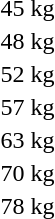<table>
<tr>
<td rowspan=2>45 kg</td>
<td rowspan=2></td>
<td rowspan=2 nowrap></td>
<td></td>
</tr>
<tr>
<td></td>
</tr>
<tr>
<td rowspan=2>48 kg</td>
<td rowspan=2></td>
<td rowspan=2></td>
<td></td>
</tr>
<tr>
<td></td>
</tr>
<tr>
<td rowspan=2>52 kg</td>
<td rowspan=2 nowrap></td>
<td rowspan=2></td>
<td></td>
</tr>
<tr>
<td nowrap></td>
</tr>
<tr>
<td rowspan=2>57 kg</td>
<td rowspan=2></td>
<td rowspan=2></td>
<td></td>
</tr>
<tr>
<td></td>
</tr>
<tr>
<td rowspan=2>63 kg</td>
<td rowspan=2></td>
<td rowspan=2></td>
<td></td>
</tr>
<tr>
<td></td>
</tr>
<tr>
<td rowspan=2>70 kg</td>
<td rowspan=2></td>
<td rowspan=2></td>
<td></td>
</tr>
<tr>
<td></td>
</tr>
<tr>
<td rowspan=2>78 kg</td>
<td rowspan=2></td>
<td rowspan=2></td>
<td></td>
</tr>
<tr>
<td></td>
</tr>
</table>
